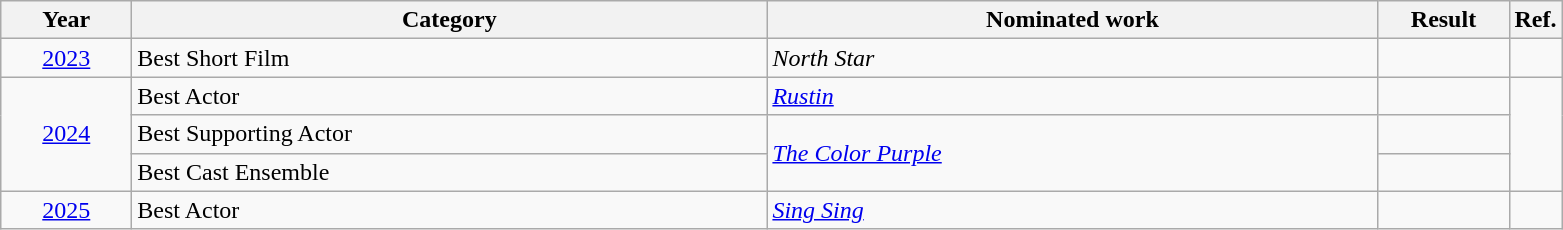<table class=wikitable>
<tr>
<th scope="col" style="width:5em;">Year</th>
<th scope="col" style="width:26em;">Category</th>
<th scope="col" style="width:25em;">Nominated work</th>
<th scope="col" style="width:5em;">Result</th>
<th>Ref.</th>
</tr>
<tr>
<td style="text-align:center;"><a href='#'>2023</a></td>
<td>Best Short Film</td>
<td><em>North Star</em></td>
<td></td>
<td></td>
</tr>
<tr>
<td style="text-align:center;", rowspan="3"><a href='#'>2024</a></td>
<td>Best Actor</td>
<td><em><a href='#'>Rustin</a></em></td>
<td></td>
<td rowspan="3"></td>
</tr>
<tr>
<td>Best Supporting Actor</td>
<td rowspan="2"><em><a href='#'>The Color Purple</a></em></td>
<td></td>
</tr>
<tr>
<td>Best Cast Ensemble</td>
<td></td>
</tr>
<tr>
<td style="text-align:center;"><a href='#'>2025</a></td>
<td>Best Actor</td>
<td><em><a href='#'>Sing Sing</a></em></td>
<td></td>
<td></td>
</tr>
</table>
